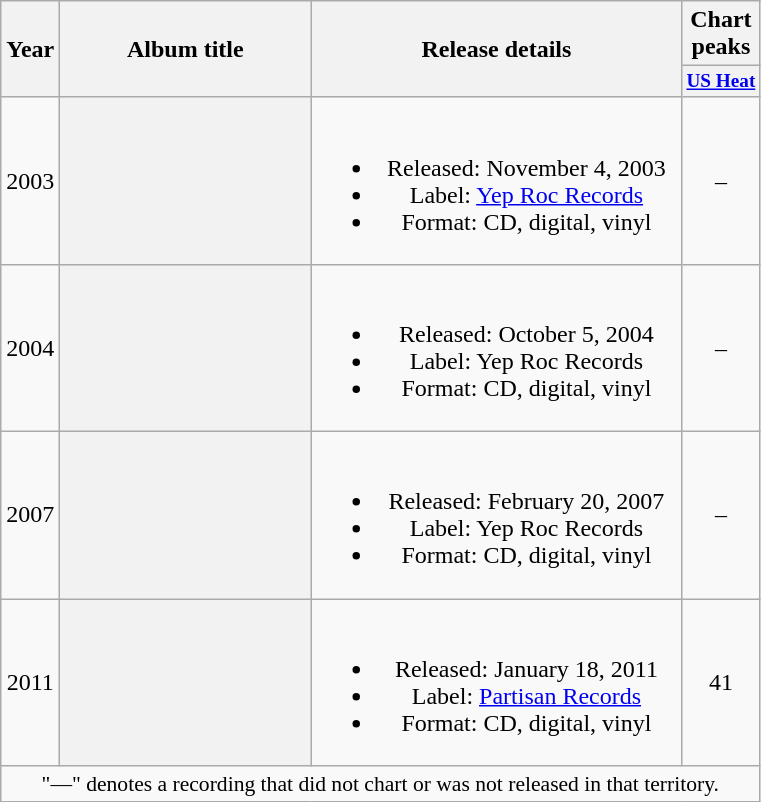<table class="wikitable plainrowheaders" style="text-align:center;">
<tr>
<th rowspan="2;">Year</th>
<th scope="col" rowspan="2" style="width:10em;">Album title</th>
<th scope="col" rowspan="2" style="width:15em;">Release details</th>
<th scope="col" colspan="3">Chart<br>peaks</th>
</tr>
<tr>
<th style="font-size:80%;"><a href='#'>US Heat</a></th>
</tr>
<tr>
<td>2003</td>
<th></th>
<td><br><ul><li>Released: November 4, 2003</li><li>Label: <a href='#'>Yep Roc Records</a></li><li>Format: CD, digital, vinyl</li></ul></td>
<td>–</td>
</tr>
<tr>
<td>2004</td>
<th></th>
<td><br><ul><li>Released: October 5, 2004</li><li>Label: Yep Roc Records</li><li>Format: CD, digital, vinyl</li></ul></td>
<td>–</td>
</tr>
<tr>
<td>2007</td>
<th></th>
<td><br><ul><li>Released: February 20, 2007</li><li>Label: Yep Roc Records</li><li>Format: CD, digital, vinyl</li></ul></td>
<td>–</td>
</tr>
<tr>
<td>2011</td>
<th></th>
<td><br><ul><li>Released: January 18, 2011</li><li>Label: <a href='#'>Partisan Records</a></li><li>Format: CD, digital, vinyl</li></ul></td>
<td>41</td>
</tr>
<tr>
<td colspan="6" style="font-size:90%">"—" denotes a recording that did not chart or was not released in that territory.</td>
</tr>
</table>
